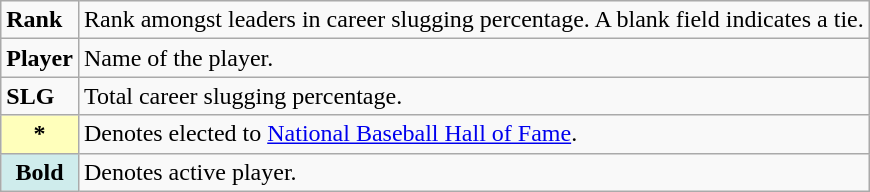<table class="wikitable">
<tr>
<td><strong>Rank</strong></td>
<td>Rank amongst leaders in career slugging percentage. A blank field indicates a tie.</td>
</tr>
<tr>
<td><strong>Player</strong></td>
<td>Name of the player.</td>
</tr>
<tr>
<td><strong>SLG</strong></td>
<td>Total career slugging percentage.</td>
</tr>
<tr>
<th scope="row" style="background-color:#ffffbb">*</th>
<td>Denotes elected to <a href='#'>National Baseball Hall of Fame</a>.<br></td>
</tr>
<tr>
<th scope="row" style="background:#cfecec;"><strong>Bold</strong></th>
<td>Denotes active player.<br></td>
</tr>
</table>
